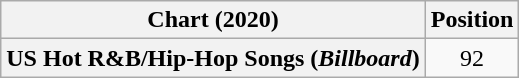<table class="wikitable plainrowheaders" style="text-align:center">
<tr>
<th scope="col">Chart (2020)</th>
<th scope="col">Position</th>
</tr>
<tr>
<th scope="row">US Hot R&B/Hip-Hop Songs (<em>Billboard</em>)</th>
<td>92</td>
</tr>
</table>
